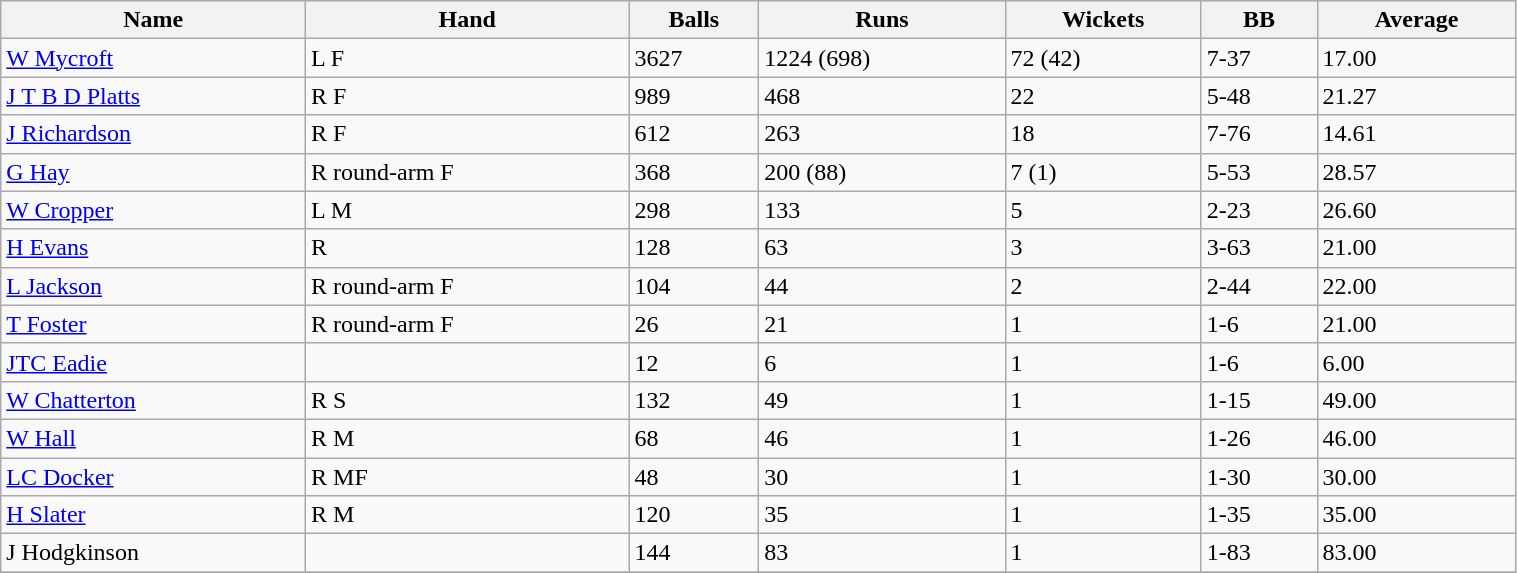<table class="wikitable sortable" width="80%">
<tr bgcolor="#efefef">
<th>Name</th>
<th>Hand</th>
<th>Balls</th>
<th>Runs</th>
<th>Wickets</th>
<th>BB</th>
<th>Average</th>
</tr>
<tr>
<td><a href='#'>W Mycroft</a></td>
<td>L F</td>
<td>3627</td>
<td>1224 (698)</td>
<td>72 (42)</td>
<td>7-37</td>
<td>17.00</td>
</tr>
<tr>
<td><a href='#'>J T B D Platts</a></td>
<td>R F</td>
<td>989</td>
<td>468</td>
<td>22</td>
<td>5-48</td>
<td>21.27</td>
</tr>
<tr>
<td><a href='#'>J Richardson</a></td>
<td>R F</td>
<td>612</td>
<td>263</td>
<td>18</td>
<td>7-76</td>
<td>14.61</td>
</tr>
<tr>
<td><a href='#'>G Hay</a></td>
<td>R round-arm F</td>
<td>368</td>
<td>200 (88)</td>
<td>7 (1)</td>
<td>5-53</td>
<td>28.57</td>
</tr>
<tr>
<td><a href='#'>W Cropper</a></td>
<td>L M</td>
<td>298</td>
<td>133</td>
<td>5</td>
<td>2-23</td>
<td>26.60</td>
</tr>
<tr>
<td><a href='#'>H Evans</a></td>
<td>R</td>
<td>128</td>
<td>63</td>
<td>3</td>
<td>3-63</td>
<td>21.00</td>
</tr>
<tr>
<td><a href='#'>L Jackson</a></td>
<td>R round-arm F</td>
<td>104</td>
<td>44</td>
<td>2</td>
<td>2-44</td>
<td>22.00</td>
</tr>
<tr>
<td><a href='#'>T Foster</a></td>
<td>R round-arm F</td>
<td>26</td>
<td>21</td>
<td>1</td>
<td>1-6</td>
<td>21.00</td>
</tr>
<tr>
<td><a href='#'>JTC Eadie</a></td>
<td></td>
<td>12</td>
<td>6</td>
<td>1</td>
<td>1-6</td>
<td>6.00</td>
</tr>
<tr>
<td><a href='#'>W Chatterton</a></td>
<td>R S</td>
<td>132</td>
<td>49</td>
<td>1</td>
<td>1-15</td>
<td>49.00</td>
</tr>
<tr>
<td><a href='#'>W Hall</a></td>
<td>R M</td>
<td>68</td>
<td>46</td>
<td>1</td>
<td>1-26</td>
<td>46.00</td>
</tr>
<tr>
<td><a href='#'>LC Docker</a></td>
<td>R MF</td>
<td>48</td>
<td>30</td>
<td>1</td>
<td>1-30</td>
<td>30.00</td>
</tr>
<tr>
<td><a href='#'>H Slater</a></td>
<td>R M</td>
<td>120</td>
<td>35</td>
<td>1</td>
<td>1-35</td>
<td>35.00</td>
</tr>
<tr>
<td>J Hodgkinson</td>
<td></td>
<td>144</td>
<td>83</td>
<td>1</td>
<td>1-83</td>
<td>83.00</td>
</tr>
<tr>
</tr>
</table>
